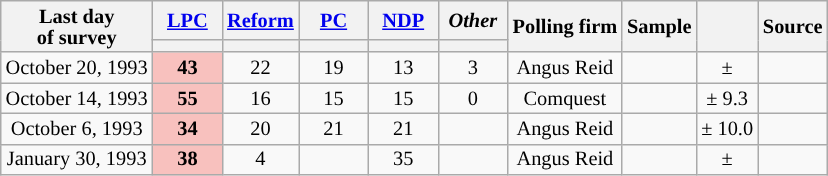<table class="wikitable mw-collapsible mw-collapsed" style="text-align:center;font-size:85%;line-height:14px;">
<tr>
<th rowspan="2">Last day <br>of survey</th>
<th class="unsortable" style="width:40px;"><a href='#'>LPC</a></th>
<th class="unsortable" style="width:40px;"><a href='#'>Reform</a></th>
<th class="unsortable" style="width:40px;"><a href='#'>PC</a></th>
<th class="unsortable" style="width:40px;"><a href='#'>NDP</a></th>
<th class="unsortable" style="width:40px;"><em>Other</em></th>
<th rowspan="2">Polling firm</th>
<th rowspan="2">Sample</th>
<th rowspan="2"></th>
<th rowspan="2">Source</th>
</tr>
<tr style="line-height:5px;">
<th style="background:"></th>
<th style="background:"></th>
<th style="background:"></th>
<th style="background:"></th>
<th style="background:"></th>
</tr>
<tr>
<td>October 20, 1993</td>
<td style="background:#F8C1BE"><strong>43</strong></td>
<td>22</td>
<td>19</td>
<td>13</td>
<td>3</td>
<td>Angus Reid</td>
<td></td>
<td>± </td>
<td></td>
</tr>
<tr>
<td>October 14, 1993</td>
<td style="background:#F8C1BE"><strong>55</strong></td>
<td>16</td>
<td>15</td>
<td>15</td>
<td>0</td>
<td>Comquest</td>
<td></td>
<td>± 9.3</td>
<td></td>
</tr>
<tr>
<td>October 6, 1993</td>
<td style="background:#F8C1BE"><strong>34</strong></td>
<td>20</td>
<td>21</td>
<td>21</td>
<td></td>
<td>Angus Reid</td>
<td></td>
<td>± 10.0</td>
<td></td>
</tr>
<tr>
<td>January 30, 1993</td>
<td style="background:#F8C1BE"><strong>38</strong></td>
<td>4</td>
<td></td>
<td>35</td>
<td></td>
<td>Angus Reid</td>
<td></td>
<td>± </td>
<td></td>
</tr>
</table>
